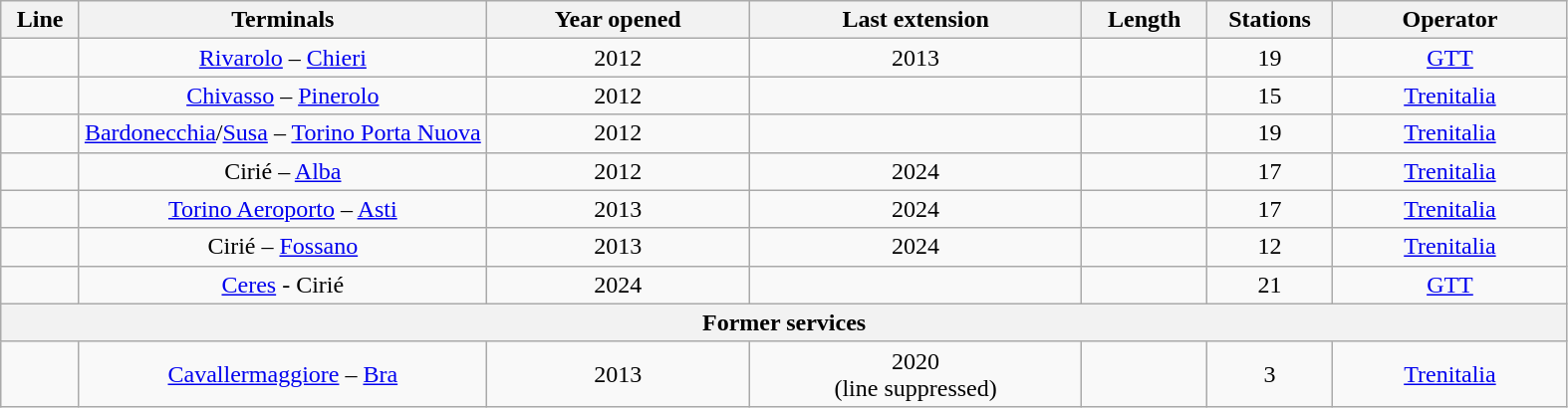<table style="text-align:center;" class="wikitable">
<tr>
<th width="5%">Line</th>
<th width="26%">Terminals</th>
<th>Year opened</th>
<th>Last extension</th>
<th width="8%">Length</th>
<th width="8%">Stations</th>
<th width="15%">Operator</th>
</tr>
<tr>
<td></td>
<td><a href='#'>Rivarolo</a> – <a href='#'>Chieri</a></td>
<td>2012</td>
<td>2013</td>
<td></td>
<td>19</td>
<td><a href='#'>GTT</a></td>
</tr>
<tr>
<td></td>
<td><a href='#'>Chivasso</a> – <a href='#'>Pinerolo</a></td>
<td>2012</td>
<td></td>
<td></td>
<td>15</td>
<td><a href='#'>Trenitalia</a></td>
</tr>
<tr>
<td></td>
<td><a href='#'>Bardonecchia</a>/<a href='#'>Susa</a> – <a href='#'>Torino Porta Nuova</a></td>
<td>2012</td>
<td></td>
<td></td>
<td>19</td>
<td><a href='#'>Trenitalia</a></td>
</tr>
<tr>
<td></td>
<td>Cirié – <a href='#'>Alba</a></td>
<td>2012</td>
<td>2024</td>
<td></td>
<td>17</td>
<td><a href='#'>Trenitalia</a></td>
</tr>
<tr>
<td></td>
<td><a href='#'>Torino Aeroporto</a> – <a href='#'>Asti</a></td>
<td>2013</td>
<td>2024</td>
<td></td>
<td>17</td>
<td><a href='#'>Trenitalia</a></td>
</tr>
<tr>
<td></td>
<td>Cirié – <a href='#'>Fossano</a></td>
<td>2013</td>
<td>2024</td>
<td></td>
<td>12</td>
<td><a href='#'>Trenitalia</a></td>
</tr>
<tr>
<td></td>
<td><a href='#'>Ceres</a> - Cirié</td>
<td>2024</td>
<td></td>
<td></td>
<td>21</td>
<td><a href='#'>GTT</a></td>
</tr>
<tr>
<th colspan="7">Former services</th>
</tr>
<tr>
<td></td>
<td><a href='#'>Cavallermaggiore</a> – <a href='#'>Bra</a></td>
<td>2013</td>
<td>2020<br>(line suppressed)</td>
<td></td>
<td>3</td>
<td><a href='#'>Trenitalia</a></td>
</tr>
</table>
